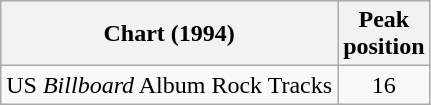<table class="wikitable sortable">
<tr>
<th>Chart (1994)</th>
<th>Peak<br>position</th>
</tr>
<tr>
<td align="left">US <em>Billboard</em> Album Rock Tracks</td>
<td style="text-align:center;">16</td>
</tr>
</table>
